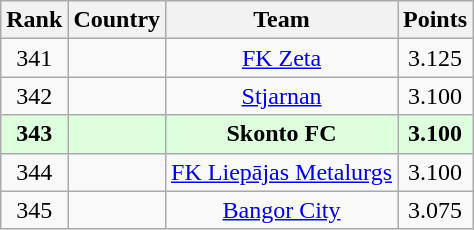<table class="wikitable" style="text-align: center;">
<tr>
<th>Rank</th>
<th>Country</th>
<th>Team</th>
<th>Points</th>
</tr>
<tr>
<td>341</td>
<td></td>
<td><a href='#'>FK Zeta</a></td>
<td>3.125</td>
</tr>
<tr>
<td>342</td>
<td></td>
<td><a href='#'>Stjarnan</a></td>
<td>3.100</td>
</tr>
<tr bgcolor="#ddffdd">
<td><strong>343</strong></td>
<td></td>
<td><strong>Skonto FC</strong></td>
<td><strong>3.100</strong></td>
</tr>
<tr>
<td>344</td>
<td></td>
<td><a href='#'>FK Liepājas Metalurgs</a></td>
<td>3.100</td>
</tr>
<tr>
<td>345</td>
<td></td>
<td><a href='#'>Bangor City</a></td>
<td>3.075</td>
</tr>
</table>
